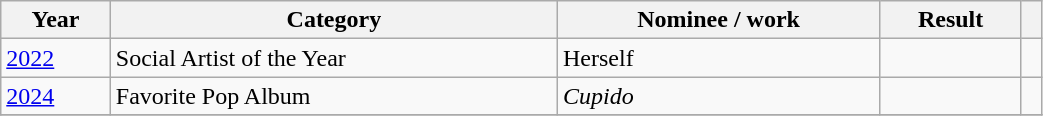<table class="wikitable" style="width:55%;">
<tr>
<th>Year</th>
<th>Category</th>
<th>Nominee / work</th>
<th>Result</th>
<th></th>
</tr>
<tr>
<td><a href='#'>2022</a></td>
<td>Social Artist of the Year</td>
<td>Herself</td>
<td></td>
<td style="text-align:center;"></td>
</tr>
<tr>
<td><a href='#'>2024</a></td>
<td>Favorite Pop Album</td>
<td><em>Cupido</em></td>
<td></td>
<td style="text-align:center;"></td>
</tr>
<tr>
</tr>
</table>
